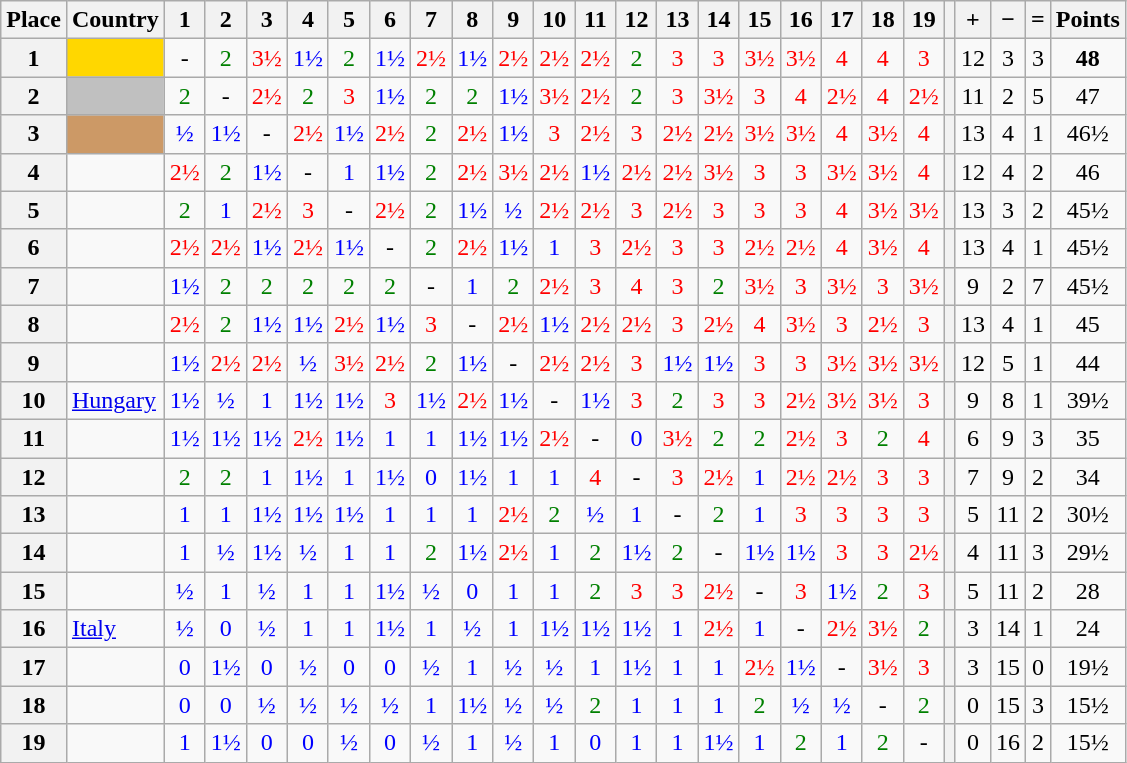<table class="wikitable" style="text-align:center">
<tr>
<th>Place</th>
<th>Country</th>
<th>1</th>
<th>2</th>
<th>3</th>
<th>4</th>
<th>5</th>
<th>6</th>
<th>7</th>
<th>8</th>
<th>9</th>
<th>10</th>
<th>11</th>
<th>12</th>
<th>13</th>
<th>14</th>
<th>15</th>
<th>16</th>
<th>17</th>
<th>18</th>
<th>19</th>
<th></th>
<th>+</th>
<th>−</th>
<th>=</th>
<th>Points</th>
</tr>
<tr>
<th>1</th>
<td align=left bgcolor="gold"></td>
<td>-</td>
<td style="color: green">2</td>
<td style="color: red;">3½</td>
<td style="color: blue;">1½</td>
<td style="color: green">2</td>
<td style="color: blue;">1½</td>
<td style="color: red;">2½</td>
<td style="color: blue;">1½</td>
<td style="color: red;">2½</td>
<td style="color: red;">2½</td>
<td style="color: red;">2½</td>
<td style="color: green">2</td>
<td style="color: red;">3</td>
<td style="color: red;">3</td>
<td style="color: red;">3½</td>
<td style="color: red;">3½</td>
<td style="color: red;">4</td>
<td style="color: red;">4</td>
<td style="color: red;">3</td>
<th></th>
<td>12</td>
<td>3</td>
<td>3</td>
<td><strong>48</strong></td>
</tr>
<tr>
<th>2</th>
<td align=left bgcolor="silver"></td>
<td style="color: green">2</td>
<td>-</td>
<td style="color: red;">2½</td>
<td style="color: green">2</td>
<td style="color: red;">3</td>
<td style="color: blue;">1½</td>
<td style="color: green">2</td>
<td style="color: green">2</td>
<td style="color: blue;">1½</td>
<td style="color: red;">3½</td>
<td style="color: red;">2½</td>
<td style="color: green">2</td>
<td style="color: red;">3</td>
<td style="color: red;">3½</td>
<td style="color: red;">3</td>
<td style="color: red;">4</td>
<td style="color: red;">2½</td>
<td style="color: red;">4</td>
<td style="color: red;">2½</td>
<th></th>
<td>11</td>
<td>2</td>
<td>5</td>
<td>47</td>
</tr>
<tr>
<th>3</th>
<td align=left bgcolor="CC9966"></td>
<td style="color: blue;">½</td>
<td style="color: blue;">1½</td>
<td>-</td>
<td style="color: red;">2½</td>
<td style="color: blue;">1½</td>
<td style="color: red;">2½</td>
<td style="color: green">2</td>
<td style="color: red;">2½</td>
<td style="color: blue;">1½</td>
<td style="color: red;">3</td>
<td style="color: red;">2½</td>
<td style="color: red;">3</td>
<td style="color: red;">2½</td>
<td style="color: red;">2½</td>
<td style="color: red;">3½</td>
<td style="color: red;">3½</td>
<td style="color: red;">4</td>
<td style="color: red;">3½</td>
<td style="color: red;">4</td>
<th></th>
<td>13</td>
<td>4</td>
<td>1</td>
<td>46½</td>
</tr>
<tr>
<th>4</th>
<td align=left></td>
<td style="color: red;">2½</td>
<td style="color: green">2</td>
<td style="color: blue;">1½</td>
<td>-</td>
<td style="color: blue;">1</td>
<td style="color: blue;">1½</td>
<td style="color: green">2</td>
<td style="color: red;">2½</td>
<td style="color: red;">3½</td>
<td style="color: red;">2½</td>
<td style="color: blue;">1½</td>
<td style="color: red;">2½</td>
<td style="color: red;">2½</td>
<td style="color: red;">3½</td>
<td style="color: red;">3</td>
<td style="color: red;">3</td>
<td style="color: red;">3½</td>
<td style="color: red;">3½</td>
<td style="color: red;">4</td>
<th></th>
<td>12</td>
<td>4</td>
<td>2</td>
<td>46</td>
</tr>
<tr>
<th>5</th>
<td align=left></td>
<td style="color: green">2</td>
<td style="color: blue;">1</td>
<td style="color: red;">2½</td>
<td style="color: red;">3</td>
<td>-</td>
<td style="color: red;">2½</td>
<td style="color: green">2</td>
<td style="color: blue;">1½</td>
<td style="color: blue;">½</td>
<td style="color: red;">2½</td>
<td style="color: red;">2½</td>
<td style="color: red;">3</td>
<td style="color: red;">2½</td>
<td style="color: red;">3</td>
<td style="color: red;">3</td>
<td style="color: red;">3</td>
<td style="color: red;">4</td>
<td style="color: red;">3½</td>
<td style="color: red;">3½</td>
<th></th>
<td>13</td>
<td>3</td>
<td>2</td>
<td>45½</td>
</tr>
<tr>
<th>6</th>
<td align=left></td>
<td style="color: red;">2½</td>
<td style="color: red;">2½</td>
<td style="color: blue;">1½</td>
<td style="color: red;">2½</td>
<td style="color: blue;">1½</td>
<td>-</td>
<td style="color: green">2</td>
<td style="color: red;">2½</td>
<td style="color: blue;">1½</td>
<td style="color: blue;">1</td>
<td style="color: red;">3</td>
<td style="color: red;">2½</td>
<td style="color: red;">3</td>
<td style="color: red;">3</td>
<td style="color: red;">2½</td>
<td style="color: red;">2½</td>
<td style="color: red;">4</td>
<td style="color: red;">3½</td>
<td style="color: red;">4</td>
<th></th>
<td>13</td>
<td>4</td>
<td>1</td>
<td>45½</td>
</tr>
<tr>
<th>7</th>
<td align=left></td>
<td style="color: blue;">1½</td>
<td style="color: green">2</td>
<td style="color: green">2</td>
<td style="color: green">2</td>
<td style="color: green">2</td>
<td style="color: green">2</td>
<td>-</td>
<td style="color: blue;">1</td>
<td style="color: green">2</td>
<td style="color: red;">2½</td>
<td style="color: red;">3</td>
<td style="color: red;">4</td>
<td style="color: red;">3</td>
<td style="color: green">2</td>
<td style="color: red;">3½</td>
<td style="color: red;">3</td>
<td style="color: red;">3½</td>
<td style="color: red;">3</td>
<td style="color: red;">3½</td>
<th></th>
<td>9</td>
<td>2</td>
<td>7</td>
<td>45½</td>
</tr>
<tr>
<th>8</th>
<td align=left></td>
<td style="color: red;">2½</td>
<td style="color: green">2</td>
<td style="color: blue;">1½</td>
<td style="color: blue;">1½</td>
<td style="color: red;">2½</td>
<td style="color: blue;">1½</td>
<td style="color: red;">3</td>
<td>-</td>
<td style="color: red;">2½</td>
<td style="color: blue;">1½</td>
<td style="color: red;">2½</td>
<td style="color: red;">2½</td>
<td style="color: red;">3</td>
<td style="color: red;">2½</td>
<td style="color: red;">4</td>
<td style="color: red;">3½</td>
<td style="color: red;">3</td>
<td style="color: red;">2½</td>
<td style="color: red;">3</td>
<th></th>
<td>13</td>
<td>4</td>
<td>1</td>
<td>45</td>
</tr>
<tr>
<th>9</th>
<td align=left></td>
<td style="color: blue;">1½</td>
<td style="color: red;">2½</td>
<td style="color: red;">2½</td>
<td style="color: blue;">½</td>
<td style="color: red;">3½</td>
<td style="color: red;">2½</td>
<td style="color: green">2</td>
<td style="color: blue;">1½</td>
<td>-</td>
<td style="color: red;">2½</td>
<td style="color: red;">2½</td>
<td style="color: red;">3</td>
<td style="color: blue;">1½</td>
<td style="color: blue;">1½</td>
<td style="color: red;">3</td>
<td style="color: red;">3</td>
<td style="color: red;">3½</td>
<td style="color: red;">3½</td>
<td style="color: red;">3½</td>
<th></th>
<td>12</td>
<td>5</td>
<td>1</td>
<td>44</td>
</tr>
<tr>
<th>10</th>
<td align=left> <a href='#'>Hungary</a></td>
<td style="color: blue;">1½</td>
<td style="color: blue;">½</td>
<td style="color: blue;">1</td>
<td style="color: blue;">1½</td>
<td style="color: blue;">1½</td>
<td style="color: red;">3</td>
<td style="color: blue;">1½</td>
<td style="color: red;">2½</td>
<td style="color: blue;">1½</td>
<td>-</td>
<td style="color: blue;">1½</td>
<td style="color: red;">3</td>
<td style="color: green">2</td>
<td style="color: red;">3</td>
<td style="color: red;">3</td>
<td style="color: red;">2½</td>
<td style="color: red;">3½</td>
<td style="color: red;">3½</td>
<td style="color: red;">3</td>
<th></th>
<td>9</td>
<td>8</td>
<td>1</td>
<td>39½</td>
</tr>
<tr>
<th>11</th>
<td align=left></td>
<td style="color: blue;">1½</td>
<td style="color: blue;">1½</td>
<td style="color: blue;">1½</td>
<td style="color: red;">2½</td>
<td style="color: blue;">1½</td>
<td style="color: blue;">1</td>
<td style="color: blue;">1</td>
<td style="color: blue;">1½</td>
<td style="color: blue;">1½</td>
<td style="color: red;">2½</td>
<td>-</td>
<td style="color: blue;">0</td>
<td style="color: red;">3½</td>
<td style="color: green">2</td>
<td style="color: green">2</td>
<td style="color: red;">2½</td>
<td style="color: red;">3</td>
<td style="color: green">2</td>
<td style="color: red;">4</td>
<th></th>
<td>6</td>
<td>9</td>
<td>3</td>
<td>35</td>
</tr>
<tr>
<th>12</th>
<td align=left></td>
<td style="color: green">2</td>
<td style="color: green">2</td>
<td style="color: blue;">1</td>
<td style="color: blue;">1½</td>
<td style="color: blue;">1</td>
<td style="color: blue;">1½</td>
<td style="color: blue;">0</td>
<td style="color: blue;">1½</td>
<td style="color: blue;">1</td>
<td style="color: blue;">1</td>
<td style="color: red;">4</td>
<td>-</td>
<td style="color: red;">3</td>
<td style="color: red;">2½</td>
<td style="color: blue;">1</td>
<td style="color: red;">2½</td>
<td style="color: red;">2½</td>
<td style="color: red;">3</td>
<td style="color: red;">3</td>
<th></th>
<td>7</td>
<td>9</td>
<td>2</td>
<td>34</td>
</tr>
<tr>
<th>13</th>
<td align=left></td>
<td style="color: blue;">1</td>
<td style="color: blue;">1</td>
<td style="color: blue;">1½</td>
<td style="color: blue;">1½</td>
<td style="color: blue;">1½</td>
<td style="color: blue;">1</td>
<td style="color: blue;">1</td>
<td style="color: blue;">1</td>
<td style="color: red;">2½</td>
<td style="color: green">2</td>
<td style="color: blue;">½</td>
<td style="color: blue;">1</td>
<td>-</td>
<td style="color: green">2</td>
<td style="color: blue;">1</td>
<td style="color: red;">3</td>
<td style="color: red;">3</td>
<td style="color: red;">3</td>
<td style="color: red;">3</td>
<th></th>
<td>5</td>
<td>11</td>
<td>2</td>
<td>30½</td>
</tr>
<tr>
<th>14</th>
<td align=left></td>
<td style="color: blue;">1</td>
<td style="color: blue;">½</td>
<td style="color: blue;">1½</td>
<td style="color: blue;">½</td>
<td style="color: blue;">1</td>
<td style="color: blue;">1</td>
<td style="color: green">2</td>
<td style="color: blue;">1½</td>
<td style="color: red;">2½</td>
<td style="color: blue;">1</td>
<td style="color: green">2</td>
<td style="color: blue;">1½</td>
<td style="color: green">2</td>
<td>-</td>
<td style="color: blue;">1½</td>
<td style="color: blue;">1½</td>
<td style="color: red;">3</td>
<td style="color: red;">3</td>
<td style="color: red;">2½</td>
<th></th>
<td>4</td>
<td>11</td>
<td>3</td>
<td>29½</td>
</tr>
<tr>
<th>15</th>
<td align=left></td>
<td style="color: blue;">½</td>
<td style="color: blue;">1</td>
<td style="color: blue;">½</td>
<td style="color: blue;">1</td>
<td style="color: blue;">1</td>
<td style="color: blue;">1½</td>
<td style="color: blue;">½</td>
<td style="color: blue;">0</td>
<td style="color: blue;">1</td>
<td style="color: blue;">1</td>
<td style="color: green">2</td>
<td style="color: red;">3</td>
<td style="color: red;">3</td>
<td style="color: red;">2½</td>
<td>-</td>
<td style="color: red;">3</td>
<td style="color: blue;">1½</td>
<td style="color: green">2</td>
<td style="color: red;">3</td>
<th></th>
<td>5</td>
<td>11</td>
<td>2</td>
<td>28</td>
</tr>
<tr>
<th>16</th>
<td align=left> <a href='#'>Italy</a></td>
<td style="color: blue;">½</td>
<td style="color: blue;">0</td>
<td style="color: blue;">½</td>
<td style="color: blue;">1</td>
<td style="color: blue;">1</td>
<td style="color: blue;">1½</td>
<td style="color: blue;">1</td>
<td style="color: blue;">½</td>
<td style="color: blue;">1</td>
<td style="color: blue;">1½</td>
<td style="color: blue;">1½</td>
<td style="color: blue;">1½</td>
<td style="color: blue;">1</td>
<td style="color: red;">2½</td>
<td style="color: blue;">1</td>
<td>-</td>
<td style="color: red;">2½</td>
<td style="color: red;">3½</td>
<td style="color: green">2</td>
<th></th>
<td>3</td>
<td>14</td>
<td>1</td>
<td>24</td>
</tr>
<tr>
<th>17</th>
<td align=left></td>
<td style="color: blue;">0</td>
<td style="color: blue;">1½</td>
<td style="color: blue;">0</td>
<td style="color: blue;">½</td>
<td style="color: blue;">0</td>
<td style="color: blue;">0</td>
<td style="color: blue;">½</td>
<td style="color: blue;">1</td>
<td style="color: blue;">½</td>
<td style="color: blue;">½</td>
<td style="color: blue;">1</td>
<td style="color: blue;">1½</td>
<td style="color: blue;">1</td>
<td style="color: blue;">1</td>
<td style="color: red;">2½</td>
<td style="color: blue;">1½</td>
<td>-</td>
<td style="color: red;">3½</td>
<td style="color: red;">3</td>
<th></th>
<td>3</td>
<td>15</td>
<td>0</td>
<td>19½</td>
</tr>
<tr>
<th>18</th>
<td align=left></td>
<td style="color: blue;">0</td>
<td style="color: blue;">0</td>
<td style="color: blue;">½</td>
<td style="color: blue;">½</td>
<td style="color: blue;">½</td>
<td style="color: blue;">½</td>
<td style="color: blue;">1</td>
<td style="color: blue;">1½</td>
<td style="color: blue;">½</td>
<td style="color: blue;">½</td>
<td style="color: green">2</td>
<td style="color: blue;">1</td>
<td style="color: blue;">1</td>
<td style="color: blue;">1</td>
<td style="color: green">2</td>
<td style="color: blue;">½</td>
<td style="color: blue;">½</td>
<td>-</td>
<td style="color: green">2</td>
<th></th>
<td>0</td>
<td>15</td>
<td>3</td>
<td>15½</td>
</tr>
<tr>
<th>19</th>
<td align=left></td>
<td style="color: blue;">1</td>
<td style="color: blue;">1½</td>
<td style="color: blue;">0</td>
<td style="color: blue;">0</td>
<td style="color: blue;">½</td>
<td style="color: blue;">0</td>
<td style="color: blue;">½</td>
<td style="color: blue;">1</td>
<td style="color: blue;">½</td>
<td style="color: blue;">1</td>
<td style="color: blue;">0</td>
<td style="color: blue;">1</td>
<td style="color: blue;">1</td>
<td style="color: blue;">1½</td>
<td style="color: blue;">1</td>
<td style="color: green">2</td>
<td style="color: blue;">1</td>
<td style="color: green">2</td>
<td>-</td>
<th></th>
<td>0</td>
<td>16</td>
<td>2</td>
<td>15½</td>
</tr>
</table>
